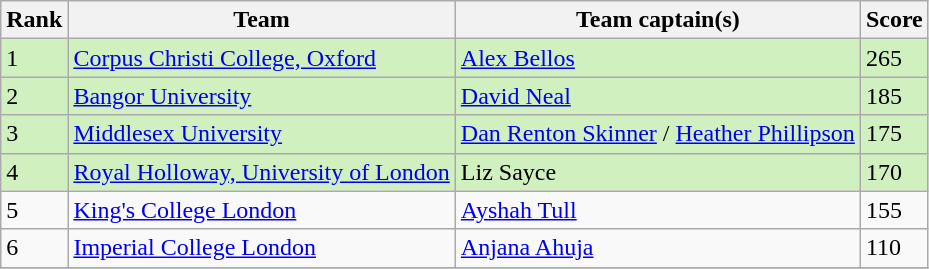<table class="wikitable">
<tr>
<th>Rank</th>
<th>Team</th>
<th>Team captain(s)</th>
<th>Score</th>
</tr>
<tr bgcolor="#D0F0C0">
<td>1</td>
<td><a href='#'>Corpus Christi College, Oxford</a></td>
<td><a href='#'>Alex Bellos</a></td>
<td>265</td>
</tr>
<tr bgcolor="#D0F0C0">
<td>2</td>
<td><a href='#'>Bangor University</a></td>
<td><a href='#'>David Neal</a></td>
<td>185</td>
</tr>
<tr bgcolor="#D0F0C0">
<td>3</td>
<td><a href='#'>Middlesex University</a></td>
<td><a href='#'>Dan Renton Skinner</a> / <a href='#'>Heather Phillipson</a></td>
<td>175</td>
</tr>
<tr bgcolor="#D0F0C0">
<td>4</td>
<td><a href='#'>Royal Holloway, University of London</a></td>
<td>Liz Sayce</td>
<td>170</td>
</tr>
<tr>
<td>5</td>
<td><a href='#'>King's College London</a></td>
<td><a href='#'>Ayshah Tull</a></td>
<td>155</td>
</tr>
<tr>
<td>6</td>
<td><a href='#'>Imperial College London</a></td>
<td><a href='#'>Anjana Ahuja</a></td>
<td>110</td>
</tr>
<tr>
</tr>
</table>
